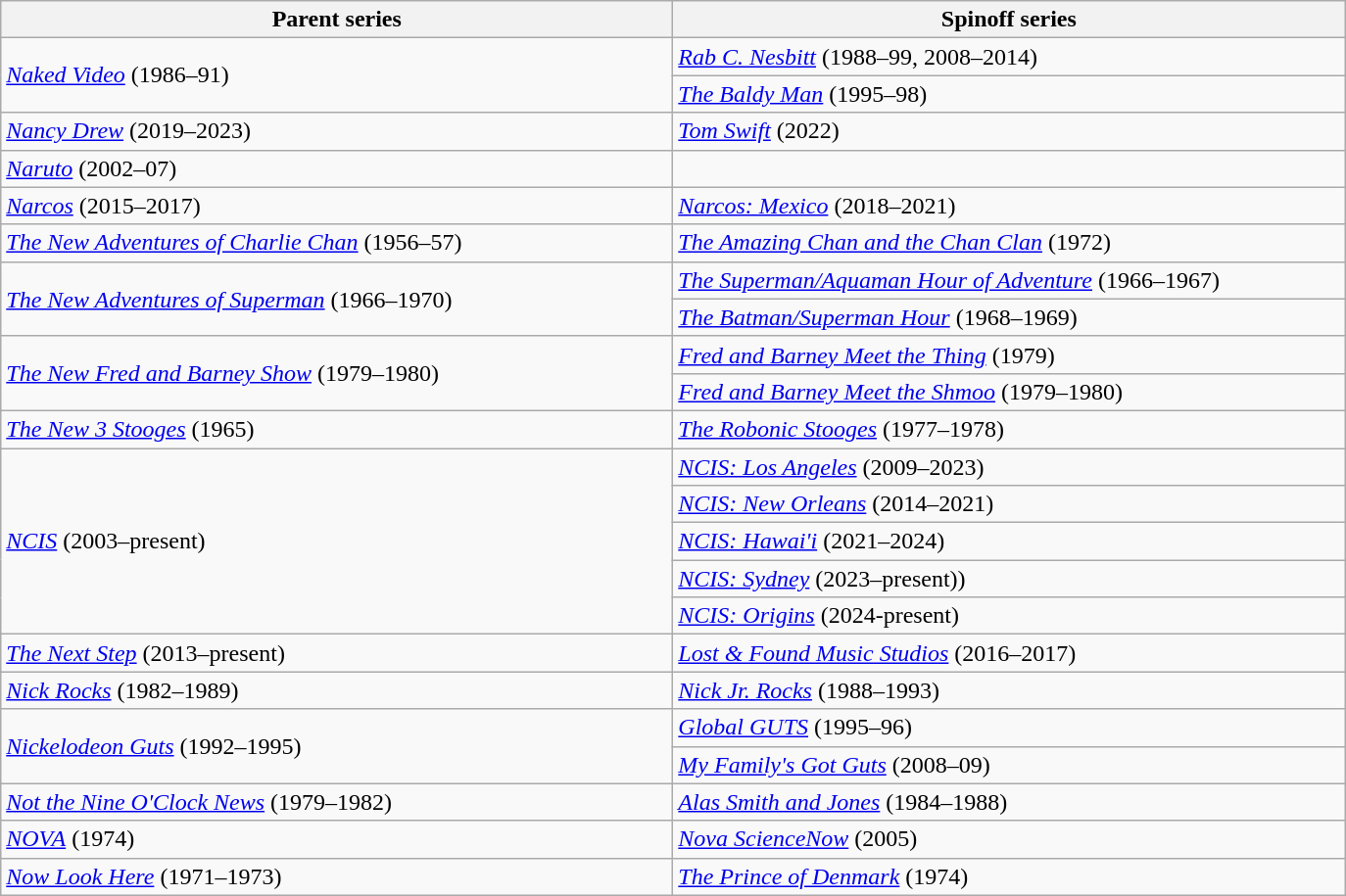<table class="wikitable">
<tr>
<th width="450">Parent series</th>
<th width="450">Spinoff series</th>
</tr>
<tr>
<td rowspan="2"><em><a href='#'>Naked Video</a></em> (1986–91)</td>
<td><em><a href='#'>Rab C. Nesbitt</a></em> (1988–99, 2008–2014)</td>
</tr>
<tr>
<td><em><a href='#'>The Baldy Man</a></em> (1995–98)</td>
</tr>
<tr>
<td><em><a href='#'>Nancy Drew</a></em> (2019–2023)</td>
<td><em><a href='#'>Tom Swift</a></em> (2022)</td>
</tr>
<tr>
<td><em><a href='#'>Naruto</a></em> (2002–07)</td>
<td></td>
</tr>
<tr>
<td><em><a href='#'>Narcos</a></em> (2015–2017)</td>
<td><em><a href='#'>Narcos: Mexico</a></em> (2018–2021)</td>
</tr>
<tr>
<td><em><a href='#'>The New Adventures of Charlie Chan</a></em> (1956–57)</td>
<td><em><a href='#'>The Amazing Chan and the Chan Clan</a></em> (1972)</td>
</tr>
<tr>
<td rowspan="2"><em><a href='#'>The New Adventures of Superman</a></em> (1966–1970)</td>
<td><em><a href='#'>The Superman/Aquaman Hour of Adventure</a></em> (1966–1967)</td>
</tr>
<tr>
<td><em><a href='#'>The Batman/Superman Hour</a></em> (1968–1969)</td>
</tr>
<tr>
<td rowspan="2"><em><a href='#'>The New Fred and Barney Show</a></em> (1979–1980)</td>
<td><em><a href='#'>Fred and Barney Meet the Thing</a></em> (1979)</td>
</tr>
<tr>
<td><em><a href='#'>Fred and Barney Meet the Shmoo</a></em> (1979–1980)</td>
</tr>
<tr>
<td><em><a href='#'>The New 3 Stooges</a></em> (1965)</td>
<td><em><a href='#'>The Robonic Stooges</a></em> (1977–1978)</td>
</tr>
<tr>
<td rowspan="5"><em><a href='#'>NCIS</a></em> (2003–present)</td>
<td><em><a href='#'>NCIS: Los Angeles</a></em> (2009–2023)</td>
</tr>
<tr>
<td><em><a href='#'>NCIS: New Orleans</a></em> (2014–2021)</td>
</tr>
<tr>
<td><em><a href='#'>NCIS: Hawai'i</a></em> (2021–2024)</td>
</tr>
<tr>
<td><em><a href='#'>NCIS: Sydney</a></em> (2023–present))</td>
</tr>
<tr>
<td><em><a href='#'>NCIS: Origins</a></em> (2024-present)</td>
</tr>
<tr>
<td><em><a href='#'>The Next Step</a></em> (2013–present)</td>
<td><em><a href='#'>Lost & Found Music Studios</a></em> (2016–2017)</td>
</tr>
<tr>
<td><em><a href='#'>Nick Rocks</a></em> (1982–1989)</td>
<td><em><a href='#'>Nick Jr. Rocks</a></em> (1988–1993)</td>
</tr>
<tr>
<td rowspan="2"><em><a href='#'>Nickelodeon Guts</a></em> (1992–1995)</td>
<td><em><a href='#'>Global GUTS</a></em> (1995–96)</td>
</tr>
<tr>
<td><em><a href='#'>My Family's Got Guts</a></em> (2008–09)</td>
</tr>
<tr>
<td><em><a href='#'>Not the Nine O'Clock News</a></em> (1979–1982)</td>
<td><em><a href='#'>Alas Smith and Jones</a></em> (1984–1988)</td>
</tr>
<tr>
<td><em><a href='#'>NOVA</a></em> (1974)</td>
<td><em><a href='#'>Nova ScienceNow</a></em> (2005)</td>
</tr>
<tr>
<td><em><a href='#'>Now Look Here</a></em> (1971–1973)</td>
<td><em><a href='#'>The Prince of Denmark</a></em> (1974)</td>
</tr>
</table>
